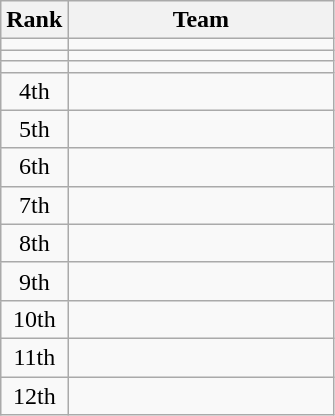<table class=wikitable style="text-align:center;">
<tr>
<th>Rank</th>
<th width=170>Team</th>
</tr>
<tr>
<td></td>
<td align=left></td>
</tr>
<tr>
<td></td>
<td align=left></td>
</tr>
<tr>
<td></td>
<td align=left></td>
</tr>
<tr>
<td>4th</td>
<td align=left></td>
</tr>
<tr>
<td>5th</td>
<td align=left></td>
</tr>
<tr>
<td>6th</td>
<td align=left></td>
</tr>
<tr>
<td>7th</td>
<td align=left></td>
</tr>
<tr>
<td>8th</td>
<td align=left></td>
</tr>
<tr>
<td>9th</td>
<td align=left></td>
</tr>
<tr>
<td>10th</td>
<td align=left></td>
</tr>
<tr>
<td>11th</td>
<td align=left></td>
</tr>
<tr>
<td>12th</td>
<td align=left></td>
</tr>
</table>
